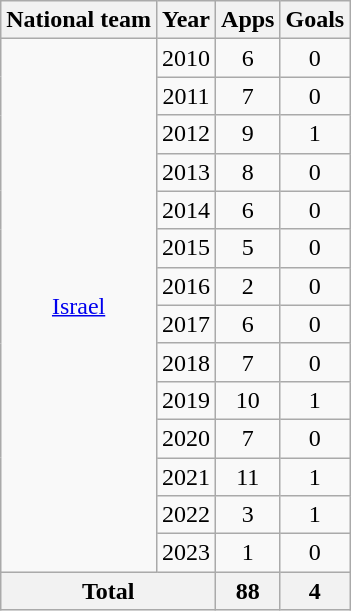<table class="wikitable" style="text-align:center">
<tr>
<th>National team</th>
<th>Year</th>
<th>Apps</th>
<th>Goals</th>
</tr>
<tr>
<td rowspan="14"><a href='#'>Israel</a></td>
<td>2010</td>
<td>6</td>
<td>0</td>
</tr>
<tr>
<td>2011</td>
<td>7</td>
<td>0</td>
</tr>
<tr>
<td>2012</td>
<td>9</td>
<td>1</td>
</tr>
<tr>
<td>2013</td>
<td>8</td>
<td>0</td>
</tr>
<tr>
<td>2014</td>
<td>6</td>
<td>0</td>
</tr>
<tr>
<td>2015</td>
<td>5</td>
<td>0</td>
</tr>
<tr>
<td>2016</td>
<td>2</td>
<td>0</td>
</tr>
<tr>
<td>2017</td>
<td>6</td>
<td>0</td>
</tr>
<tr>
<td>2018</td>
<td>7</td>
<td>0</td>
</tr>
<tr>
<td>2019</td>
<td>10</td>
<td>1</td>
</tr>
<tr>
<td>2020</td>
<td>7</td>
<td>0</td>
</tr>
<tr>
<td>2021</td>
<td>11</td>
<td>1</td>
</tr>
<tr>
<td>2022</td>
<td>3</td>
<td>1</td>
</tr>
<tr>
<td>2023</td>
<td>1</td>
<td>0</td>
</tr>
<tr>
<th colspan="2">Total</th>
<th>88</th>
<th>4</th>
</tr>
</table>
